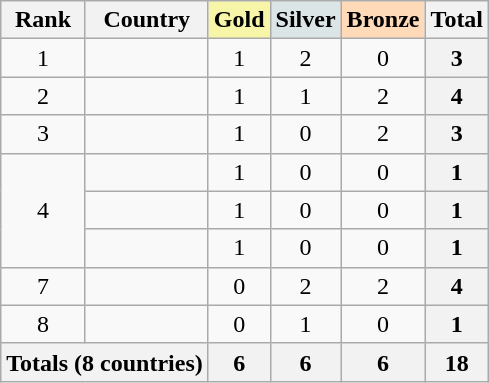<table class="wikitable sortable" style="text-align:center;">
<tr>
<th>Rank</th>
<th>Country</th>
<th style="background:#F7F6A8"> Gold</th>
<th style="background:#DCE5E5"> Silver</th>
<th style="background:#FFDAB9"> Bronze</th>
<th>Total</th>
</tr>
<tr>
<td>1</td>
<td style="text-align:left;"></td>
<td>1</td>
<td>2</td>
<td>0</td>
<th>3</th>
</tr>
<tr>
<td>2</td>
<td style="text-align:left;"></td>
<td>1</td>
<td>1</td>
<td>2</td>
<th>4</th>
</tr>
<tr>
<td>3</td>
<td style="text-align:left;"></td>
<td>1</td>
<td>0</td>
<td>2</td>
<th>3</th>
</tr>
<tr>
<td rowspan=3>4</td>
<td style="text-align:left;"></td>
<td>1</td>
<td>0</td>
<td>0</td>
<th>1</th>
</tr>
<tr>
<td style="text-align:left;"></td>
<td>1</td>
<td>0</td>
<td>0</td>
<th>1</th>
</tr>
<tr>
<td style="text-align:left;"></td>
<td>1</td>
<td>0</td>
<td>0</td>
<th>1</th>
</tr>
<tr>
<td>7</td>
<td style="text-align:left;"></td>
<td>0</td>
<td>2</td>
<td>2</td>
<th>4</th>
</tr>
<tr>
<td>8</td>
<td style="text-align:left;"></td>
<td>0</td>
<td>1</td>
<td>0</td>
<th>1</th>
</tr>
<tr>
<th colspan="2" style="text-align:left;">Totals (8 countries)</th>
<th>6</th>
<th>6</th>
<th>6</th>
<th>18</th>
</tr>
</table>
